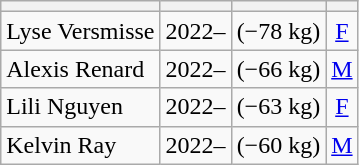<table class="wikitable plainrowheaders sortable" style="text-align:center">
<tr>
<th></th>
<th></th>
<th></th>
<th></th>
</tr>
<tr>
<td align="left"> Lyse Versmisse</td>
<td>2022–</td>
<td>(−78 kg)</td>
<td><a href='#'>F</a></td>
</tr>
<tr>
<td align="left"> Alexis Renard</td>
<td>2022–</td>
<td>(−66 kg)</td>
<td><a href='#'>M</a></td>
</tr>
<tr>
<td align="left"> Lili Nguyen</td>
<td>2022–</td>
<td>(−63 kg)</td>
<td><a href='#'>F</a></td>
</tr>
<tr>
<td align="left"> Kelvin Ray</td>
<td>2022–</td>
<td>(−60 kg)</td>
<td><a href='#'>M</a></td>
</tr>
</table>
